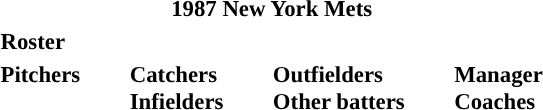<table class="toccolours" style="font-size: 95%;">
<tr>
<th colspan="10">1987 New York Mets</th>
</tr>
<tr>
<td colspan="10"><strong>Roster</strong></td>
</tr>
<tr>
<td valign="top"><strong>Pitchers</strong><br>
















</td>
<td width="25px"></td>
<td valign="top"><strong>Catchers</strong><br>

<strong>Infielders</strong>










</td>
<td width="25px"></td>
<td valign="top"><strong>Outfielders</strong><br>





<strong>Other batters</strong>

</td>
<td width="25px"></td>
<td valign="top"><strong>Manager</strong><br>
<strong>Coaches</strong>




</td>
</tr>
</table>
